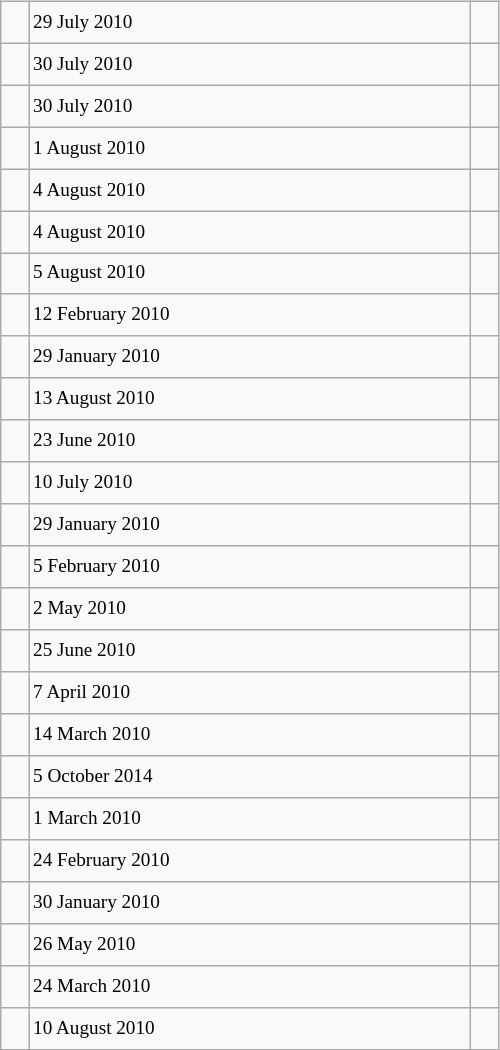<table class="wikitable" style="font-size: 80%; float: left; width: 26em; margin-right: 1em; height: 700px">
<tr>
<td></td>
<td>29 July 2010</td>
<td></td>
</tr>
<tr>
<td></td>
<td>30 July 2010</td>
<td></td>
</tr>
<tr>
<td></td>
<td>30 July 2010</td>
<td></td>
</tr>
<tr>
<td></td>
<td>1 August 2010</td>
<td></td>
</tr>
<tr>
<td></td>
<td>4 August 2010</td>
<td></td>
</tr>
<tr>
<td></td>
<td>4 August 2010</td>
<td></td>
</tr>
<tr>
<td></td>
<td>5 August 2010</td>
<td></td>
</tr>
<tr>
<td></td>
<td>12 February 2010</td>
<td></td>
</tr>
<tr>
<td></td>
<td>29 January 2010</td>
<td></td>
</tr>
<tr>
<td></td>
<td>13 August 2010</td>
<td></td>
</tr>
<tr>
<td></td>
<td>23 June 2010</td>
<td></td>
</tr>
<tr>
<td></td>
<td>10 July 2010</td>
<td></td>
</tr>
<tr>
<td></td>
<td>29 January 2010</td>
<td></td>
</tr>
<tr>
<td></td>
<td>5 February 2010</td>
<td></td>
</tr>
<tr>
<td></td>
<td>2 May 2010</td>
<td></td>
</tr>
<tr>
<td></td>
<td>25 June 2010</td>
<td></td>
</tr>
<tr>
<td></td>
<td>7 April 2010</td>
<td></td>
</tr>
<tr>
<td></td>
<td>14 March 2010</td>
<td></td>
</tr>
<tr>
<td></td>
<td>5 October 2014</td>
<td></td>
</tr>
<tr>
<td></td>
<td>1 March 2010</td>
<td></td>
</tr>
<tr>
<td></td>
<td>24 February 2010</td>
<td></td>
</tr>
<tr>
<td></td>
<td>30 January 2010</td>
<td></td>
</tr>
<tr>
<td></td>
<td>26 May 2010</td>
<td></td>
</tr>
<tr>
<td></td>
<td>24 March 2010</td>
<td></td>
</tr>
<tr>
<td></td>
<td>10 August 2010</td>
<td></td>
</tr>
</table>
